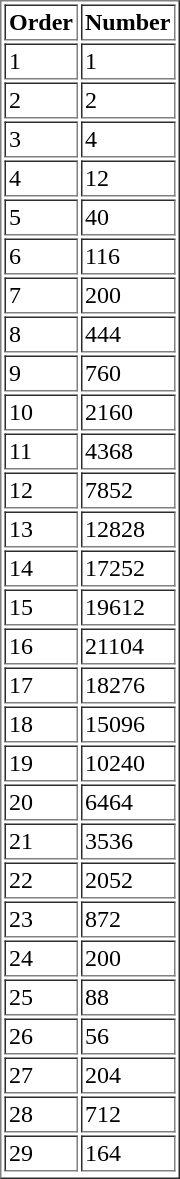<table border="1" cellpadding="2">
<tr --->
<th scope="col" width="width:20em;">Order</th>
<th scope="col" width="width:20em;">Number</th>
</tr>
<tr>
<td>1</td>
<td>1</td>
</tr>
<tr>
<td>2</td>
<td>2</td>
</tr>
<tr>
<td>3</td>
<td>4</td>
</tr>
<tr>
<td>4</td>
<td>12</td>
</tr>
<tr>
<td>5</td>
<td>40</td>
</tr>
<tr>
<td>6</td>
<td>116</td>
</tr>
<tr>
<td>7</td>
<td>200</td>
</tr>
<tr>
<td>8</td>
<td>444</td>
</tr>
<tr>
<td>9</td>
<td>760</td>
</tr>
<tr>
<td>10</td>
<td>2160</td>
</tr>
<tr>
<td>11</td>
<td>4368</td>
</tr>
<tr>
<td>12</td>
<td>7852</td>
</tr>
<tr>
<td>13</td>
<td>12828</td>
</tr>
<tr>
<td>14</td>
<td>17252</td>
</tr>
<tr>
<td>15</td>
<td>19612</td>
</tr>
<tr>
<td>16</td>
<td>21104</td>
</tr>
<tr>
<td>17</td>
<td>18276</td>
</tr>
<tr>
<td>18</td>
<td>15096</td>
</tr>
<tr>
<td>19</td>
<td>10240</td>
</tr>
<tr>
<td>20</td>
<td>6464</td>
</tr>
<tr>
<td>21</td>
<td>3536</td>
</tr>
<tr>
<td>22</td>
<td>2052</td>
</tr>
<tr>
<td>23</td>
<td>872</td>
</tr>
<tr>
<td>24</td>
<td>200</td>
</tr>
<tr>
<td>25</td>
<td>88</td>
</tr>
<tr>
<td>26</td>
<td>56</td>
</tr>
<tr>
<td>27</td>
<td>204</td>
</tr>
<tr>
<td>28</td>
<td>712</td>
</tr>
<tr>
<td>29</td>
<td>164</td>
</tr>
<tr --->
</tr>
</table>
